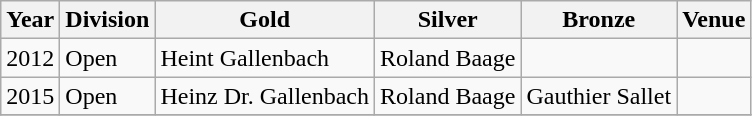<table class="wikitable sortable" style="text-align: left;">
<tr>
<th>Year</th>
<th>Division</th>
<th> Gold</th>
<th> Silver</th>
<th> Bronze</th>
<th>Venue</th>
</tr>
<tr>
<td>2012</td>
<td>Open</td>
<td> Heint Gallenbach</td>
<td> Roland Baage</td>
<td></td>
<td></td>
</tr>
<tr>
<td>2015</td>
<td>Open</td>
<td> Heinz Dr. Gallenbach</td>
<td> Roland Baage</td>
<td> Gauthier Sallet</td>
<td></td>
</tr>
<tr>
</tr>
</table>
